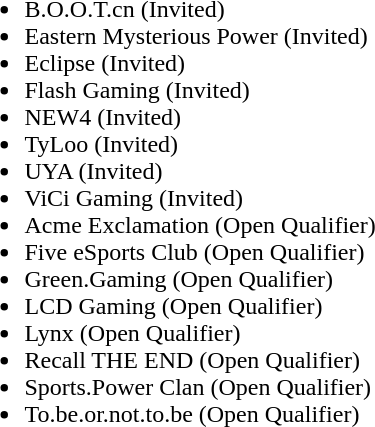<table cellspacing="30">
<tr>
<td valign="top" width="700px"><br><ul><li>B.O.O.T.cn (Invited)</li><li>Eastern Mysterious Power (Invited)</li><li>Eclipse (Invited)</li><li>Flash Gaming (Invited)</li><li>NEW4 (Invited)</li><li>TyLoo (Invited)</li><li>UYA (Invited)</li><li>ViCi Gaming (Invited)</li><li>Acme Exclamation (Open Qualifier)</li><li>Five eSports Club (Open Qualifier)</li><li>Green.Gaming (Open Qualifier)</li><li>LCD Gaming (Open Qualifier)</li><li>Lynx (Open Qualifier)</li><li>Recall THE END (Open Qualifier)</li><li>Sports.Power Clan (Open Qualifier)</li><li>To.be.or.not.to.be (Open Qualifier)</li></ul></td>
</tr>
<tr>
</tr>
</table>
